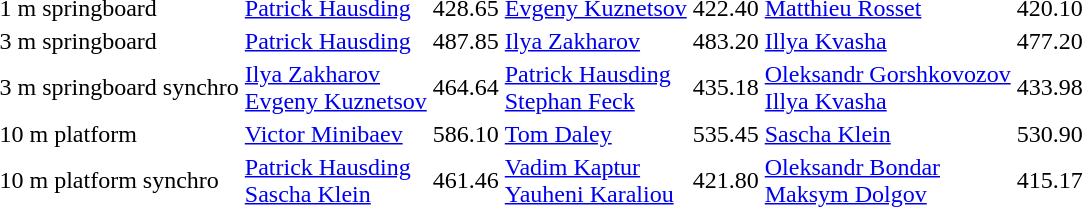<table>
<tr>
<td>1 m springboard<br></td>
<td><a href='#'>Patrick Hausding</a><br></td>
<td>428.65</td>
<td><a href='#'>Evgeny Kuznetsov</a><br></td>
<td>422.40</td>
<td><a href='#'>Matthieu Rosset</a><br></td>
<td>420.10</td>
</tr>
<tr>
<td>3 m springboard<br></td>
<td><a href='#'>Patrick Hausding</a><br></td>
<td>487.85</td>
<td><a href='#'>Ilya Zakharov</a><br></td>
<td>483.20</td>
<td><a href='#'>Illya Kvasha</a><br></td>
<td>477.20</td>
</tr>
<tr>
<td>3 m springboard synchro<br></td>
<td><a href='#'>Ilya Zakharov</a><br><a href='#'>Evgeny Kuznetsov</a><br></td>
<td>464.64</td>
<td><a href='#'>Patrick Hausding</a><br><a href='#'>Stephan Feck</a><br></td>
<td>435.18</td>
<td><a href='#'>Oleksandr Gorshkovozov</a><br><a href='#'>Illya Kvasha</a><br></td>
<td>433.98</td>
</tr>
<tr>
<td>10 m platform<br></td>
<td><a href='#'>Victor Minibaev</a><br></td>
<td>586.10</td>
<td><a href='#'>Tom Daley</a><br></td>
<td>535.45</td>
<td><a href='#'>Sascha Klein</a><br></td>
<td>530.90</td>
</tr>
<tr>
<td>10 m platform synchro<br></td>
<td><a href='#'>Patrick Hausding</a><br><a href='#'>Sascha Klein</a><br></td>
<td>461.46</td>
<td><a href='#'>Vadim Kaptur</a><br><a href='#'>Yauheni Karaliou</a><br></td>
<td>421.80</td>
<td><a href='#'>Oleksandr Bondar</a><br><a href='#'>Maksym Dolgov</a><br></td>
<td>415.17</td>
</tr>
</table>
